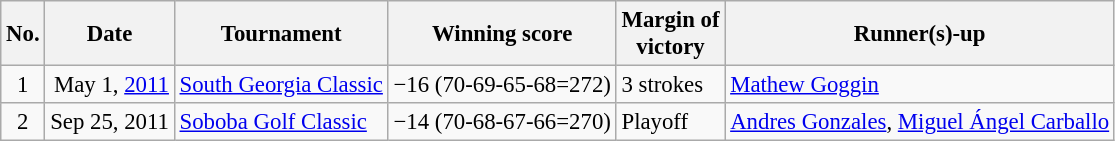<table class="wikitable" style="font-size:95%;">
<tr>
<th>No.</th>
<th>Date</th>
<th>Tournament</th>
<th>Winning score</th>
<th>Margin of<br>victory</th>
<th>Runner(s)-up</th>
</tr>
<tr>
<td align=center>1</td>
<td align=right>May 1, <a href='#'>2011</a></td>
<td><a href='#'>South Georgia Classic</a></td>
<td>−16 (70-69-65-68=272)</td>
<td>3 strokes</td>
<td> <a href='#'>Mathew Goggin</a></td>
</tr>
<tr>
<td align=center>2</td>
<td align=right>Sep 25, 2011</td>
<td><a href='#'>Soboba Golf Classic</a></td>
<td>−14 (70-68-67-66=270)</td>
<td>Playoff</td>
<td> <a href='#'>Andres Gonzales</a>,  <a href='#'>Miguel Ángel Carballo</a></td>
</tr>
</table>
